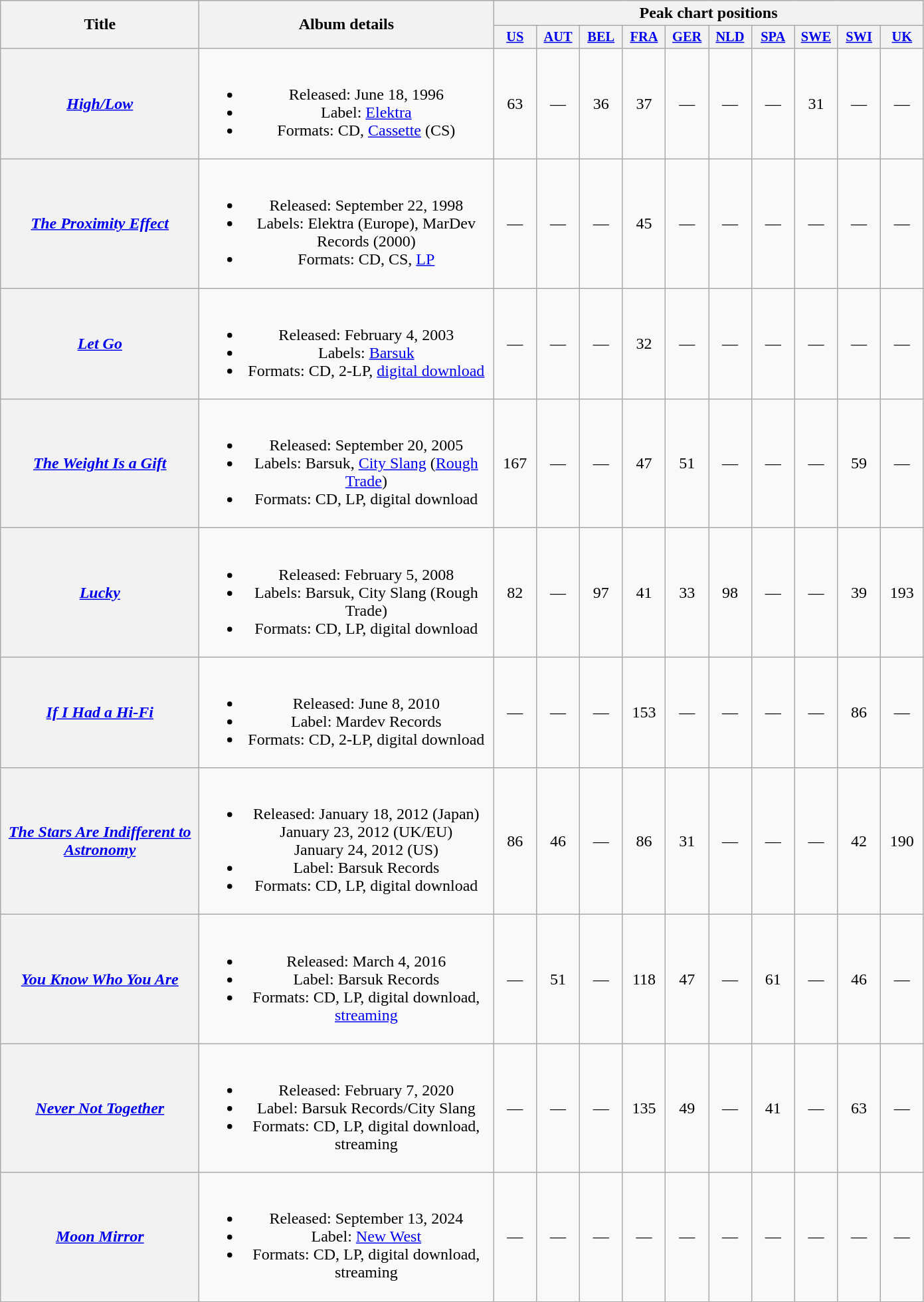<table class="wikitable plainrowheaders" style="text-align:center;">
<tr>
<th scope="col" rowspan="2" style="width:12em;">Title</th>
<th scope="col" rowspan="2" style="width:18em;">Album details</th>
<th scope="col" colspan="10">Peak chart positions</th>
</tr>
<tr>
<th scope="col" style="width:2.7em;font-size:85%;"><a href='#'>US</a><br></th>
<th scope="col" style="width:2.7em;font-size:85%;"><a href='#'>AUT</a><br></th>
<th scope="col" style="width:2.7em;font-size:85%;"><a href='#'>BEL</a><br></th>
<th scope="col" style="width:2.7em;font-size:85%;"><a href='#'>FRA</a><br></th>
<th scope="col" style="width:2.7em;font-size:85%;"><a href='#'>GER</a><br></th>
<th scope="col" style="width:2.7em;font-size:85%;"><a href='#'>NLD</a><br></th>
<th scope="col" style="width:2.7em;font-size:85%;"><a href='#'>SPA</a><br></th>
<th scope="col" style="width:2.7em;font-size:85%;"><a href='#'>SWE</a><br></th>
<th scope="col" style="width:2.7em;font-size:85%;"><a href='#'>SWI</a> <br></th>
<th scope="col" style="width:2.7em;font-size:85%;"><a href='#'>UK</a><br></th>
</tr>
<tr>
<th scope="row"><em><a href='#'>High/Low</a></em></th>
<td><br><ul><li>Released: June 18, 1996</li><li>Label: <a href='#'>Elektra</a></li><li>Formats: CD, <a href='#'>Cassette</a> (CS)</li></ul></td>
<td>63</td>
<td>—</td>
<td>36</td>
<td>37</td>
<td>—</td>
<td>—</td>
<td>—</td>
<td>31</td>
<td>—</td>
<td>—</td>
</tr>
<tr>
<th scope="row"><em><a href='#'>The Proximity Effect</a></em></th>
<td><br><ul><li>Released: September 22, 1998</li><li>Labels: Elektra (Europe), MarDev Records (2000)</li><li>Formats: CD, CS, <a href='#'>LP</a></li></ul></td>
<td>—</td>
<td>—</td>
<td>—</td>
<td>45</td>
<td>—</td>
<td>—</td>
<td>—</td>
<td>—</td>
<td>—</td>
<td>—</td>
</tr>
<tr>
<th scope="row"><em><a href='#'>Let Go</a></em></th>
<td><br><ul><li>Released: February 4, 2003</li><li>Labels: <a href='#'>Barsuk</a></li><li>Formats: CD, 2-LP, <a href='#'>digital download</a></li></ul></td>
<td>—</td>
<td>—</td>
<td>—</td>
<td>32</td>
<td>—</td>
<td>—</td>
<td>—</td>
<td>—</td>
<td>—</td>
<td>—</td>
</tr>
<tr>
<th scope="row"><em><a href='#'>The Weight Is a Gift</a></em></th>
<td><br><ul><li>Released: September 20, 2005</li><li>Labels: Barsuk, <a href='#'>City Slang</a> (<a href='#'>Rough Trade</a>)</li><li>Formats: CD, LP, digital download</li></ul></td>
<td>167</td>
<td>—</td>
<td>—</td>
<td>47</td>
<td>51</td>
<td>—</td>
<td>—</td>
<td>—</td>
<td>59</td>
<td>—</td>
</tr>
<tr>
<th scope="row"><em><a href='#'>Lucky</a></em></th>
<td><br><ul><li>Released: February 5, 2008</li><li>Labels: Barsuk, City Slang (Rough Trade)</li><li>Formats: CD, LP, digital download</li></ul></td>
<td>82</td>
<td>—</td>
<td>97</td>
<td>41</td>
<td>33</td>
<td>98</td>
<td>—</td>
<td>—</td>
<td>39</td>
<td>193</td>
</tr>
<tr>
<th scope="row"><em><a href='#'>If I Had a Hi-Fi</a></em></th>
<td><br><ul><li>Released: June 8, 2010</li><li>Label: Mardev Records</li><li>Formats: CD, 2-LP, digital download</li></ul></td>
<td>—</td>
<td>—</td>
<td>—</td>
<td>153</td>
<td>—</td>
<td>—</td>
<td>—</td>
<td>—</td>
<td>86</td>
<td>—</td>
</tr>
<tr>
<th scope="row"><em><a href='#'>The Stars Are Indifferent to Astronomy</a></em></th>
<td><br><ul><li>Released: January 18, 2012 (Japan)<br> January 23, 2012 (UK/EU)<br>January 24, 2012 (US)</li><li>Label: Barsuk Records</li><li>Formats: CD, LP, digital download</li></ul></td>
<td>86</td>
<td>46</td>
<td>—</td>
<td>86</td>
<td>31</td>
<td>—</td>
<td>—</td>
<td>—</td>
<td>42</td>
<td>190</td>
</tr>
<tr>
<th scope="row"><em><a href='#'>You Know Who You Are</a></em></th>
<td><br><ul><li>Released: March 4, 2016</li><li>Label: Barsuk Records</li><li>Formats: CD, LP, digital download, <a href='#'>streaming</a></li></ul></td>
<td>—</td>
<td>51</td>
<td>—</td>
<td>118</td>
<td>47</td>
<td>—</td>
<td>61</td>
<td>—</td>
<td>46</td>
<td>—</td>
</tr>
<tr>
<th scope="row"><em><a href='#'>Never Not Together</a></em></th>
<td><br><ul><li>Released: February 7, 2020</li><li>Label: Barsuk Records/City Slang</li><li>Formats: CD, LP, digital download, streaming</li></ul></td>
<td>—</td>
<td>—</td>
<td>—</td>
<td>135</td>
<td>49</td>
<td>—</td>
<td>41</td>
<td>—</td>
<td>63</td>
<td>—</td>
</tr>
<tr>
<th scope="row"><em><a href='#'>Moon Mirror</a></em></th>
<td><br><ul><li>Released: September 13, 2024</li><li>Label: <a href='#'>New West</a></li><li>Formats: CD, LP, digital download, streaming</li></ul></td>
<td>—</td>
<td>—</td>
<td>—</td>
<td>—</td>
<td>—</td>
<td>—</td>
<td>—</td>
<td>—</td>
<td>—</td>
<td>—</td>
</tr>
</table>
